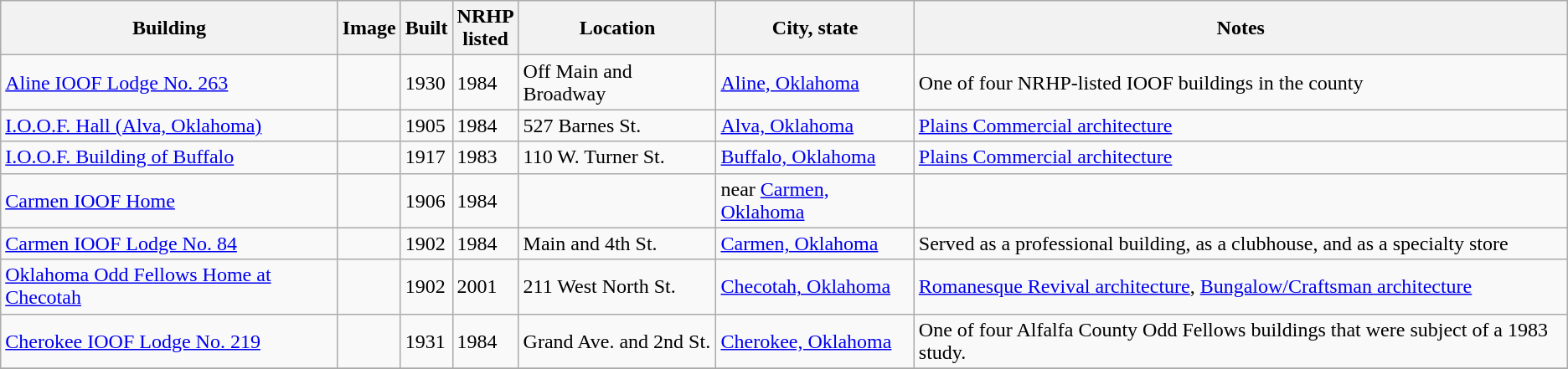<table class="wikitable sortable">
<tr>
<th>Building<br></th>
<th class="unsortable">Image</th>
<th>Built</th>
<th>NRHP<br>listed</th>
<th>Location</th>
<th>City, state</th>
<th class="unsortable">Notes</th>
</tr>
<tr>
<td><a href='#'>Aline IOOF Lodge No. 263</a></td>
<td></td>
<td>1930</td>
<td>1984</td>
<td>Off Main and Broadway<br><small></small></td>
<td><a href='#'>Aline, Oklahoma</a></td>
<td>One of four NRHP-listed IOOF buildings in the county</td>
</tr>
<tr>
<td><a href='#'>I.O.O.F. Hall (Alva, Oklahoma)</a></td>
<td></td>
<td>1905</td>
<td>1984</td>
<td>527 Barnes St.<br><small></small></td>
<td><a href='#'>Alva, Oklahoma</a></td>
<td><a href='#'>Plains Commercial architecture</a></td>
</tr>
<tr>
<td><a href='#'>I.O.O.F. Building of Buffalo</a></td>
<td></td>
<td>1917</td>
<td>1983</td>
<td>110 W. Turner St.<br><small></small></td>
<td><a href='#'>Buffalo, Oklahoma</a></td>
<td><a href='#'>Plains Commercial architecture</a></td>
</tr>
<tr>
<td><a href='#'>Carmen IOOF Home</a></td>
<td></td>
<td>1906</td>
<td>1984</td>
<td><br><small></small></td>
<td>near <a href='#'>Carmen, Oklahoma</a></td>
<td></td>
</tr>
<tr>
<td><a href='#'>Carmen IOOF Lodge No. 84</a></td>
<td></td>
<td>1902</td>
<td>1984</td>
<td>Main and 4th St.<br><small></small></td>
<td><a href='#'>Carmen, Oklahoma</a></td>
<td>Served as a professional building, as a clubhouse, and as a specialty store</td>
</tr>
<tr>
<td><a href='#'>Oklahoma Odd Fellows Home at Checotah</a></td>
<td></td>
<td>1902</td>
<td>2001</td>
<td>211 West North St.<br><small></small></td>
<td><a href='#'>Checotah, Oklahoma</a></td>
<td><a href='#'>Romanesque Revival architecture</a>, <a href='#'>Bungalow/Craftsman architecture</a></td>
</tr>
<tr>
<td><a href='#'>Cherokee IOOF Lodge No. 219</a></td>
<td></td>
<td>1931</td>
<td>1984</td>
<td>Grand Ave. and 2nd St.<br><small></small></td>
<td><a href='#'>Cherokee, Oklahoma</a></td>
<td>One of four Alfalfa County Odd Fellows buildings that were subject of a 1983 study.</td>
</tr>
<tr>
</tr>
</table>
